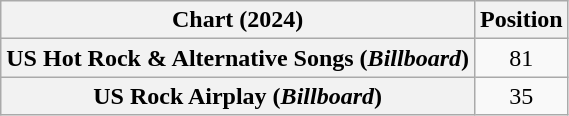<table class="wikitable sortable plainrowheaders" style="text-align: center">
<tr>
<th scope="col">Chart (2024)</th>
<th scope="col">Position</th>
</tr>
<tr>
<th scope="row">US Hot Rock & Alternative Songs (<em>Billboard</em>)</th>
<td>81</td>
</tr>
<tr>
<th scope="row">US Rock Airplay (<em>Billboard</em>)</th>
<td>35</td>
</tr>
</table>
